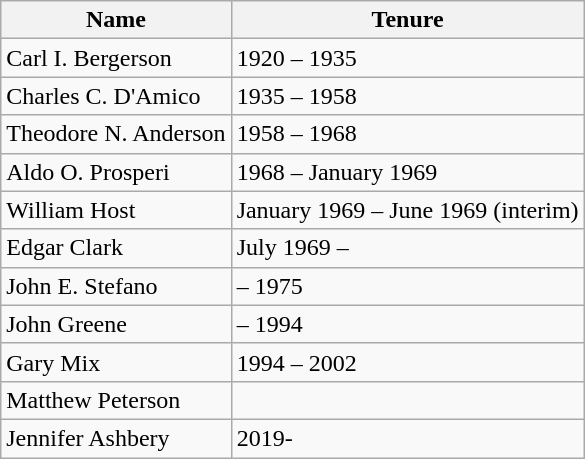<table class="wikitable">
<tr>
<th>Name</th>
<th>Tenure</th>
</tr>
<tr>
<td>Carl I. Bergerson</td>
<td>1920 – 1935</td>
</tr>
<tr>
<td>Charles C. D'Amico</td>
<td>1935 – 1958</td>
</tr>
<tr>
<td>Theodore N. Anderson</td>
<td>1958 – 1968</td>
</tr>
<tr>
<td>Aldo O. Prosperi</td>
<td>1968 – January 1969</td>
</tr>
<tr>
<td>William Host</td>
<td>January 1969 – June 1969 (interim)</td>
</tr>
<tr>
<td>Edgar Clark</td>
<td>July 1969 –</td>
</tr>
<tr>
<td>John E. Stefano</td>
<td>– 1975</td>
</tr>
<tr>
<td>John Greene</td>
<td>– 1994</td>
</tr>
<tr>
<td>Gary Mix</td>
<td>1994 – 2002</td>
</tr>
<tr>
<td>Matthew Peterson</td>
<td></td>
</tr>
<tr>
<td>Jennifer Ashbery</td>
<td>2019-</td>
</tr>
</table>
